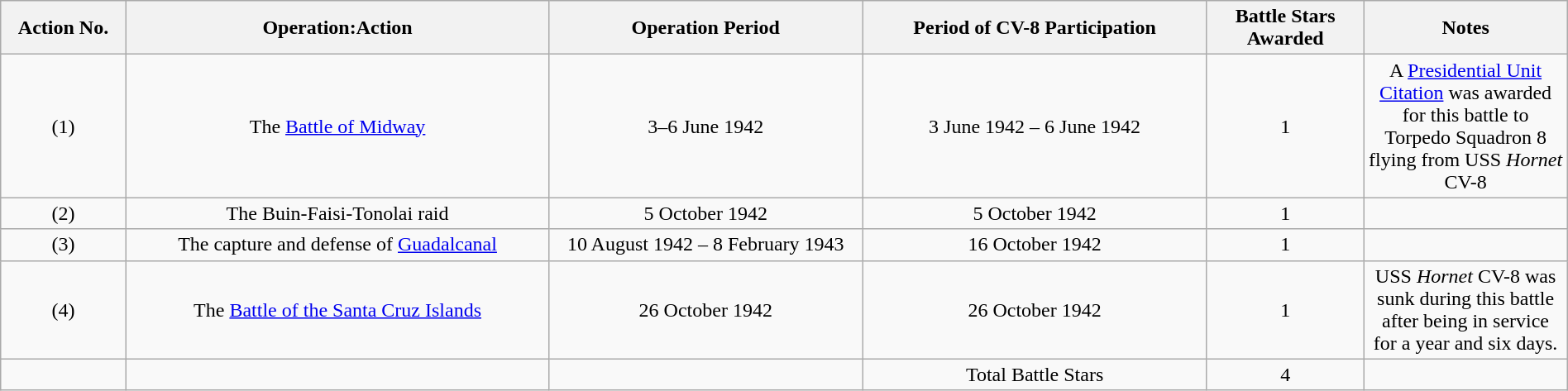<table class="wikitable" style="margin:1em auto; text-align:center;">
<tr>
<th width="8%"><strong>Action No.</strong></th>
<th width="27%"><strong>Operation:Action</strong></th>
<th width="20%"><strong>Operation Period</strong></th>
<th width="22%"><strong>Period of CV-8 Participation</strong></th>
<th width="10%"><strong>Battle Stars Awarded</strong></th>
<th width="13%"><strong>Notes</strong></th>
</tr>
<tr>
<td>(1)</td>
<td>The <a href='#'>Battle of Midway</a></td>
<td>3–6 June 1942</td>
<td>3 June 1942 – 6 June 1942</td>
<td>1</td>
<td>A <a href='#'>Presidential Unit Citation</a> was awarded for this battle to Torpedo Squadron 8 flying from USS <em>Hornet</em> CV-8</td>
</tr>
<tr>
<td>(2)</td>
<td>The Buin-Faisi-Tonolai raid</td>
<td>5 October 1942</td>
<td>5 October 1942</td>
<td>1</td>
<td></td>
</tr>
<tr>
<td>(3)</td>
<td>The capture and defense of <a href='#'>Guadalcanal</a></td>
<td>10 August 1942 – 8 February 1943</td>
<td>16 October 1942</td>
<td>1</td>
<td></td>
</tr>
<tr>
<td>(4)</td>
<td>The <a href='#'>Battle of the Santa Cruz Islands</a></td>
<td>26 October 1942</td>
<td>26 October 1942</td>
<td>1</td>
<td>USS <em>Hornet</em> CV-8 was sunk during this battle after being in service for a year and six days.</td>
</tr>
<tr>
<td></td>
<td></td>
<td></td>
<td>Total Battle Stars</td>
<td>4</td>
<td></td>
</tr>
</table>
